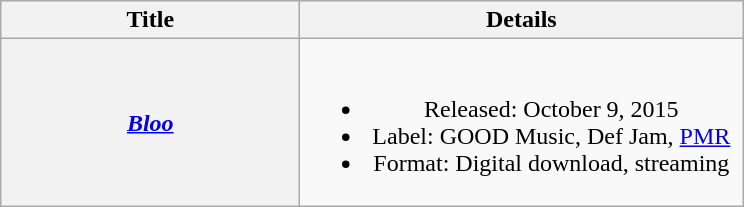<table class="wikitable plainrowheaders" style="text-align:center;">
<tr>
<th scope="col" style="width:12em;">Title</th>
<th scope="col" style="width:18em;">Details</th>
</tr>
<tr>
<th scope="row"><em><a href='#'>Bloo</a></em></th>
<td><br><ul><li>Released: October 9, 2015</li><li>Label: GOOD Music, Def Jam, <a href='#'>PMR</a></li><li>Format: Digital download, streaming</li></ul></td>
</tr>
</table>
